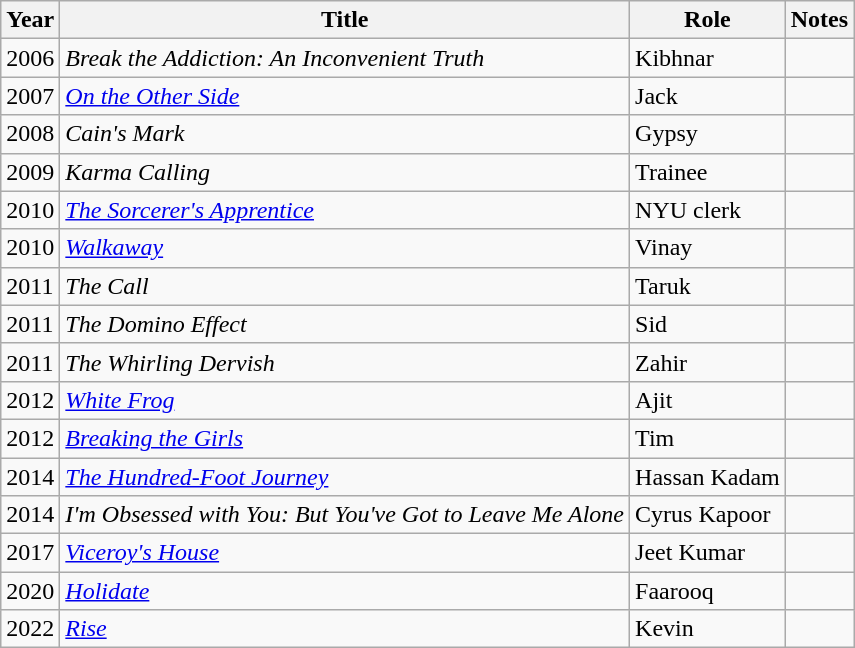<table class="wikitable sortable">
<tr>
<th>Year</th>
<th>Title</th>
<th>Role</th>
<th class="unsortable">Notes</th>
</tr>
<tr>
<td>2006</td>
<td><em>Break the Addiction: An Inconvenient Truth</em></td>
<td>Kibhnar</td>
<td></td>
</tr>
<tr>
<td>2007</td>
<td><em><a href='#'>On the Other Side</a></em></td>
<td>Jack</td>
<td></td>
</tr>
<tr>
<td>2008</td>
<td><em>Cain's Mark</em></td>
<td>Gypsy</td>
<td></td>
</tr>
<tr>
<td>2009</td>
<td><em>Karma Calling</em></td>
<td>Trainee</td>
<td></td>
</tr>
<tr>
<td>2010</td>
<td><em><a href='#'>The Sorcerer's Apprentice</a></em></td>
<td>NYU clerk</td>
<td></td>
</tr>
<tr>
<td>2010</td>
<td><em><a href='#'>Walkaway</a></em></td>
<td>Vinay</td>
<td></td>
</tr>
<tr>
<td>2011</td>
<td><em>The Call</em></td>
<td>Taruk</td>
<td></td>
</tr>
<tr>
<td>2011</td>
<td><em>The Domino Effect</em></td>
<td>Sid</td>
<td></td>
</tr>
<tr>
<td>2011</td>
<td><em>The Whirling Dervish</em></td>
<td>Zahir</td>
<td></td>
</tr>
<tr>
<td>2012</td>
<td><em><a href='#'>White Frog</a></em></td>
<td>Ajit</td>
<td></td>
</tr>
<tr>
<td>2012</td>
<td><em><a href='#'>Breaking the Girls</a></em></td>
<td>Tim</td>
<td></td>
</tr>
<tr>
<td>2014</td>
<td><em><a href='#'>The Hundred-Foot Journey</a></em></td>
<td>Hassan Kadam</td>
<td></td>
</tr>
<tr>
<td>2014</td>
<td><em>I'm Obsessed with You: But You've Got to Leave Me Alone</em></td>
<td>Cyrus Kapoor</td>
<td></td>
</tr>
<tr>
<td>2017</td>
<td><em><a href='#'>Viceroy's House</a></em></td>
<td>Jeet Kumar</td>
<td></td>
</tr>
<tr>
<td>2020</td>
<td><em><a href='#'>Holidate</a></em></td>
<td>Faarooq</td>
<td></td>
</tr>
<tr>
<td>2022</td>
<td><em><a href='#'>Rise</a></em></td>
<td>Kevin</td>
<td></td>
</tr>
</table>
